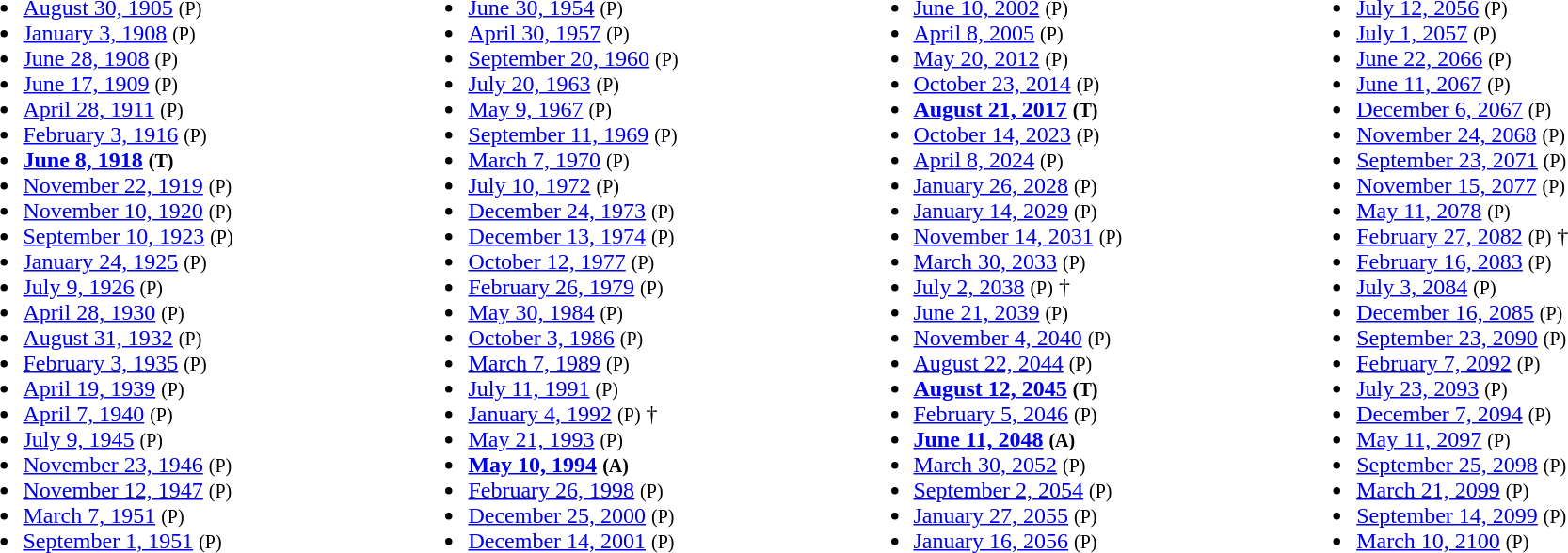<table style="width:100%;">
<tr>
<td><br><ul><li><a href='#'>August 30, 1905</a> <small>(P)</small></li><li><a href='#'>January 3, 1908</a> <small>(P)</small></li><li><a href='#'>June 28, 1908</a> <small>(P)</small></li><li><a href='#'>June 17, 1909</a> <small>(P)</small></li><li><a href='#'>April 28, 1911</a> <small>(P)</small></li><li><a href='#'>February 3, 1916</a> <small>(P)</small></li><li><strong><a href='#'>June 8, 1918</a> <small>(T)</small></strong></li><li><a href='#'>November 22, 1919</a> <small>(P)</small></li><li><a href='#'>November 10, 1920</a> <small>(P)</small></li><li><a href='#'>September 10, 1923</a> <small>(P)</small></li><li><a href='#'>January 24, 1925</a> <small>(P)</small></li><li><a href='#'>July 9, 1926</a> <small>(P)</small></li><li><a href='#'>April 28, 1930</a> <small>(P)</small></li><li><a href='#'>August 31, 1932</a> <small>(P)</small></li><li><a href='#'>February 3, 1935</a> <small>(P)</small></li><li><a href='#'>April 19, 1939</a> <small>(P)</small></li><li><a href='#'>April 7, 1940</a> <small>(P)</small></li><li><a href='#'>July 9, 1945</a> <small>(P)</small></li><li><a href='#'>November 23, 1946</a> <small>(P)</small></li><li><a href='#'>November 12, 1947</a> <small>(P)</small></li><li><a href='#'>March 7, 1951</a> <small>(P)</small></li><li><a href='#'>September 1, 1951</a> <small>(P)</small></li></ul></td>
<td><br><ul><li><a href='#'>June 30, 1954</a> <small>(P)</small></li><li><a href='#'>April 30, 1957</a> <small>(P)</small></li><li><a href='#'>September 20, 1960</a> <small>(P)</small></li><li><a href='#'>July 20, 1963</a> <small>(P)</small></li><li><a href='#'>May 9, 1967</a> <small>(P)</small></li><li><a href='#'>September 11, 1969</a> <small>(P)</small></li><li><a href='#'>March 7, 1970</a> <small>(P)</small></li><li><a href='#'>July 10, 1972</a> <small>(P)</small></li><li><a href='#'>December 24, 1973</a> <small>(P)</small></li><li><a href='#'>December 13, 1974</a> <small>(P)</small></li><li><a href='#'>October 12, 1977</a> <small>(P)</small></li><li><a href='#'>February 26, 1979</a> <small>(P)</small></li><li><a href='#'>May 30, 1984</a> <small>(P)</small></li><li><a href='#'>October 3, 1986</a> <small>(P)</small></li><li><a href='#'>March 7, 1989</a> <small>(P)</small></li><li><a href='#'>July 11, 1991</a> <small>(P)</small></li><li><a href='#'>January 4, 1992</a> <small>(P)</small> †</li><li><a href='#'>May 21, 1993</a> <small>(P)</small></li><li><strong><a href='#'>May 10, 1994</a> <small>(A)</small></strong></li><li><a href='#'>February 26, 1998</a> <small>(P)</small></li><li><a href='#'>December 25, 2000</a> <small>(P)</small></li><li><a href='#'>December 14, 2001</a> <small>(P)</small></li></ul></td>
<td><br><ul><li><a href='#'>June 10, 2002</a> <small>(P)</small></li><li><a href='#'>April 8, 2005</a> <small>(P)</small></li><li><a href='#'>May 20, 2012</a> <small>(P)</small></li><li><a href='#'>October 23, 2014</a> <small>(P)</small></li><li><strong><a href='#'>August 21, 2017</a> <small>(T)</small></strong></li><li><a href='#'>October 14, 2023</a> <small>(P)</small></li><li><a href='#'>April 8, 2024</a> <small>(P)</small></li><li> <a href='#'>January 26, 2028</a> <small>(P)</small></li><li><a href='#'>January 14, 2029</a> <small>(P)</small></li><li><a href='#'>November 14, 2031</a> <small>(P)</small></li><li><a href='#'>March 30, 2033</a> <small>(P)</small></li><li><a href='#'>July 2, 2038</a> <small>(P)</small> †</li><li><a href='#'>June 21, 2039</a> <small>(P)</small></li><li><a href='#'>November 4, 2040</a> <small>(P)</small></li><li><a href='#'>August 22, 2044</a> <small>(P)</small></li><li><strong><a href='#'>August 12, 2045</a> <small>(T)</small></strong></li><li><a href='#'>February 5, 2046</a> <small>(P)</small></li><li><strong><a href='#'>June 11, 2048</a> <small>(A)</small></strong></li><li><a href='#'>March 30, 2052</a> <small>(P)</small></li><li><a href='#'>September 2, 2054</a> <small>(P)</small></li><li><a href='#'>January 27, 2055</a> <small>(P)</small></li><li><a href='#'>January 16, 2056</a> <small>(P)</small></li></ul></td>
<td><br><ul><li><a href='#'>July 12, 2056</a> <small>(P)</small></li><li><a href='#'>July 1, 2057</a> <small>(P)</small></li><li><a href='#'>June 22, 2066</a> <small>(P)</small></li><li><a href='#'>June 11, 2067</a> <small>(P)</small></li><li><a href='#'>December 6, 2067</a> <small>(P)</small></li><li><a href='#'>November 24, 2068</a> <small>(P)</small></li><li><a href='#'>September 23, 2071</a> <small>(P)</small></li><li><a href='#'>November 15, 2077</a> <small>(P)</small></li><li><a href='#'>May 11, 2078</a> <small>(P)</small></li><li><a href='#'>February 27, 2082</a> <small>(P)</small> †</li><li><a href='#'>February 16, 2083</a> <small>(P)</small></li><li><a href='#'>July 3, 2084</a> <small>(P)</small></li><li><a href='#'>December 16, 2085</a> <small>(P)</small></li><li><a href='#'>September 23, 2090</a> <small>(P)</small></li><li><a href='#'>February 7, 2092</a> <small>(P)</small></li><li><a href='#'>July 23, 2093</a> <small>(P)</small></li><li><a href='#'>December 7, 2094</a> <small>(P)</small></li><li><a href='#'>May 11, 2097</a> <small>(P)</small></li><li><a href='#'>September 25, 2098</a> <small>(P)</small></li><li><a href='#'>March 21, 2099</a> <small>(P)</small></li><li><a href='#'>September 14, 2099</a> <small>(P)</small></li><li><a href='#'>March 10, 2100</a> <small>(P)</small></li></ul></td>
</tr>
</table>
